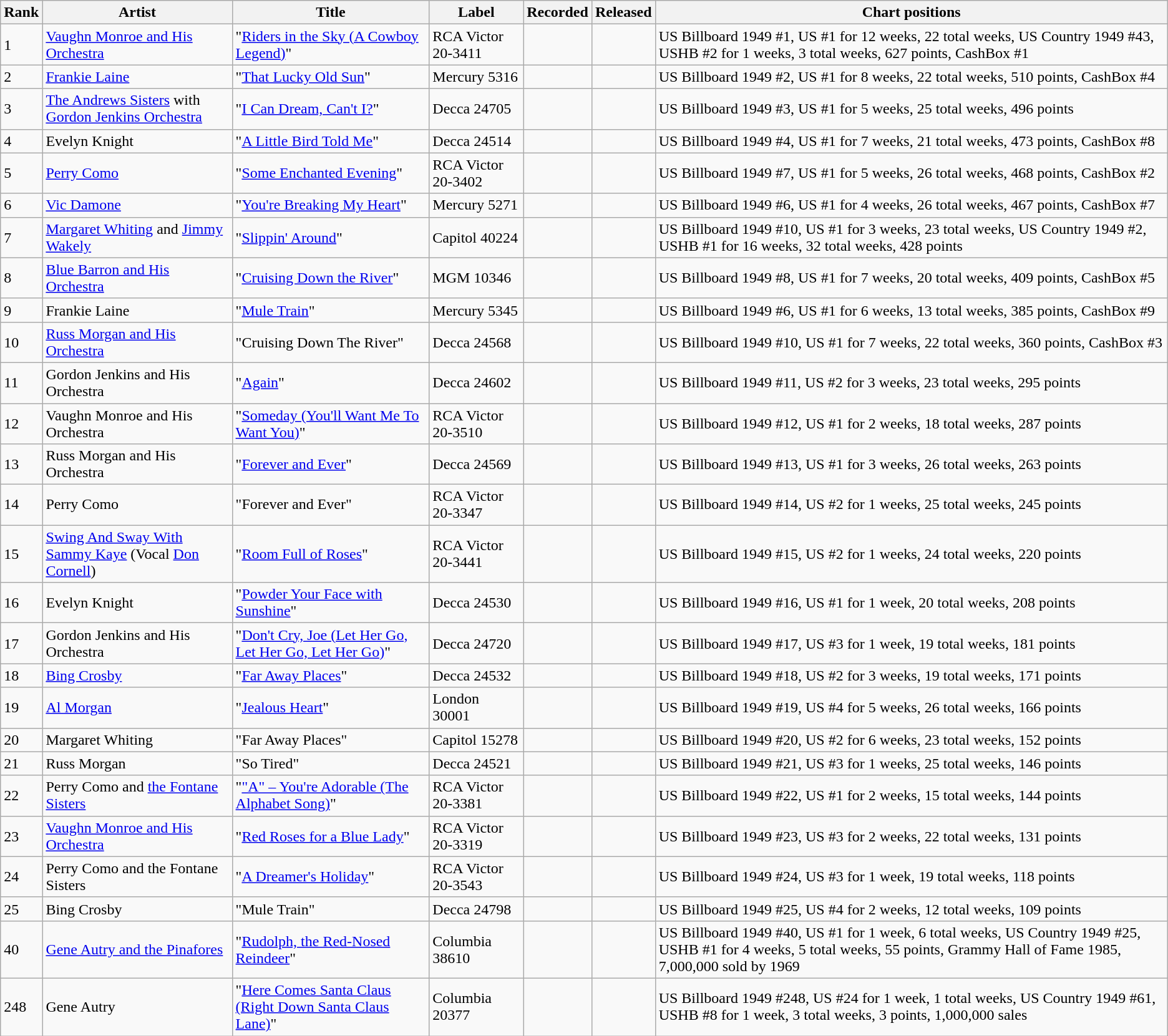<table class="wikitable">
<tr>
<th>Rank</th>
<th>Artist</th>
<th>Title</th>
<th>Label</th>
<th>Recorded</th>
<th>Released</th>
<th>Chart positions</th>
</tr>
<tr>
<td>1</td>
<td><a href='#'>Vaughn Monroe and His Orchestra</a></td>
<td>"<a href='#'>Riders in the Sky (A Cowboy Legend)</a>"</td>
<td>RCA Victor 20-3411</td>
<td></td>
<td></td>
<td>US Billboard 1949 #1, US #1 for 12 weeks, 22 total weeks, US Country 1949 #43, USHB #2 for 1 weeks, 3 total weeks, 627 points, CashBox #1</td>
</tr>
<tr>
<td>2</td>
<td><a href='#'>Frankie Laine</a></td>
<td>"<a href='#'>That Lucky Old Sun</a>"</td>
<td>Mercury 5316</td>
<td></td>
<td></td>
<td>US Billboard 1949 #2, US #1 for 8 weeks, 22 total weeks, 510 points, CashBox #4</td>
</tr>
<tr>
<td>3</td>
<td><a href='#'>The Andrews Sisters</a> with <a href='#'>Gordon Jenkins Orchestra</a></td>
<td>"<a href='#'>I Can Dream, Can't I?</a>"</td>
<td>Decca 24705</td>
<td></td>
<td></td>
<td>US Billboard 1949 #3, US #1 for  5 weeks, 25 total weeks, 496 points</td>
</tr>
<tr>
<td>4</td>
<td>Evelyn Knight</td>
<td>"<a href='#'>A Little Bird Told Me</a>"</td>
<td>Decca 24514</td>
<td></td>
<td></td>
<td>US Billboard 1949 #4, US #1 for 7 weeks, 21 total weeks, 473 points, CashBox #8</td>
</tr>
<tr>
<td>5</td>
<td><a href='#'>Perry Como</a></td>
<td>"<a href='#'>Some Enchanted Evening</a>"</td>
<td>RCA Victor 20-3402</td>
<td></td>
<td></td>
<td>US Billboard 1949 #7, US #1 for 5 weeks, 26 total weeks, 468 points, CashBox #2</td>
</tr>
<tr>
<td>6</td>
<td><a href='#'>Vic Damone</a></td>
<td>"<a href='#'>You're Breaking My Heart</a>"</td>
<td>Mercury 5271</td>
<td></td>
<td></td>
<td>US Billboard 1949 #6, US #1 for 4 weeks, 26 total weeks, 467 points, CashBox #7</td>
</tr>
<tr>
<td>7</td>
<td><a href='#'>Margaret Whiting</a> and <a href='#'>Jimmy Wakely</a></td>
<td>"<a href='#'>Slippin' Around</a>"</td>
<td>Capitol 40224</td>
<td></td>
<td></td>
<td>US Billboard 1949 #10, US #1 for 3 weeks, 23 total weeks, US Country 1949 #2, USHB #1 for 16 weeks, 32 total weeks, 428 points</td>
</tr>
<tr>
<td>8</td>
<td><a href='#'>Blue Barron and His Orchestra</a></td>
<td>"<a href='#'>Cruising Down the River</a>"</td>
<td>MGM 10346</td>
<td></td>
<td></td>
<td>US Billboard 1949 #8, US #1 for 7 weeks, 20 total weeks, 409 points, CashBox #5</td>
</tr>
<tr>
<td>9</td>
<td>Frankie Laine</td>
<td>"<a href='#'>Mule Train</a>"</td>
<td>Mercury 5345</td>
<td></td>
<td></td>
<td>US Billboard 1949 #6, US #1 for 6 weeks, 13 total weeks, 385 points, CashBox #9</td>
</tr>
<tr>
<td>10</td>
<td><a href='#'>Russ Morgan and His Orchestra</a></td>
<td>"Cruising Down The River"</td>
<td>Decca 24568</td>
<td></td>
<td></td>
<td>US Billboard 1949 #10, US #1 for 7 weeks, 22 total weeks, 360 points, CashBox #3</td>
</tr>
<tr>
<td>11</td>
<td>Gordon Jenkins and His Orchestra</td>
<td>"<a href='#'>Again</a>"</td>
<td>Decca 24602</td>
<td></td>
<td></td>
<td>US Billboard 1949 #11, US #2 for 3 weeks, 23 total weeks, 295 points</td>
</tr>
<tr>
<td>12</td>
<td>Vaughn Monroe and His Orchestra</td>
<td>"<a href='#'>Someday (You'll Want Me To Want You)</a>"</td>
<td>RCA Victor 20-3510</td>
<td></td>
<td></td>
<td>US Billboard 1949 #12, US #1 for 2 weeks, 18 total weeks, 287 points</td>
</tr>
<tr>
<td>13</td>
<td>Russ Morgan and His Orchestra</td>
<td>"<a href='#'>Forever and Ever</a>"</td>
<td>Decca 24569</td>
<td></td>
<td></td>
<td>US Billboard 1949 #13, US #1 for 3 weeks, 26 total weeks, 263 points</td>
</tr>
<tr>
<td>14</td>
<td>Perry Como</td>
<td>"Forever and Ever"</td>
<td>RCA Victor 20-3347</td>
<td></td>
<td></td>
<td>US Billboard 1949 #14, US #2 for 1 weeks, 25 total weeks, 245 points</td>
</tr>
<tr>
<td>15</td>
<td><a href='#'>Swing And Sway With Sammy Kaye</a> (Vocal <a href='#'>Don Cornell</a>)</td>
<td>"<a href='#'>Room Full of Roses</a>"</td>
<td>RCA Victor 20-3441</td>
<td></td>
<td></td>
<td>US Billboard 1949 #15, US #2 for 1 weeks, 24 total weeks, 220 points</td>
</tr>
<tr>
<td>16</td>
<td>Evelyn Knight</td>
<td>"<a href='#'>Powder Your Face with Sunshine</a>"</td>
<td>Decca 24530</td>
<td></td>
<td></td>
<td>US Billboard 1949 #16, US #1 for 1 week, 20 total weeks, 208 points</td>
</tr>
<tr>
<td>17</td>
<td>Gordon Jenkins and His Orchestra</td>
<td>"<a href='#'>Don't Cry, Joe (Let Her Go, Let Her Go, Let Her Go)</a>"</td>
<td>Decca 24720</td>
<td></td>
<td></td>
<td>US Billboard 1949 #17, US #3 for 1 week, 19 total weeks, 181 points</td>
</tr>
<tr>
<td>18</td>
<td><a href='#'>Bing Crosby</a></td>
<td>"<a href='#'>Far Away Places</a>"</td>
<td>Decca 24532</td>
<td></td>
<td></td>
<td>US Billboard 1949 #18, US #2 for 3 weeks, 19 total weeks, 171 points</td>
</tr>
<tr>
<td>19</td>
<td><a href='#'>Al Morgan</a></td>
<td>"<a href='#'>Jealous Heart</a>"</td>
<td>London 30001</td>
<td></td>
<td></td>
<td>US Billboard 1949 #19, US #4 for 5 weeks, 26 total weeks, 166 points</td>
</tr>
<tr>
<td>20</td>
<td>Margaret Whiting</td>
<td>"Far Away Places"</td>
<td>Capitol 15278</td>
<td></td>
<td></td>
<td>US Billboard 1949 #20, US #2 for 6 weeks, 23 total weeks, 152 points</td>
</tr>
<tr>
<td>21</td>
<td>Russ Morgan</td>
<td>"So Tired"</td>
<td>Decca 24521</td>
<td></td>
<td></td>
<td>US Billboard 1949 #21, US #3 for 1 weeks, 25 total weeks, 146 points</td>
</tr>
<tr>
<td>22</td>
<td>Perry Como and <a href='#'>the Fontane Sisters</a></td>
<td>"<a href='#'>"A" – You're Adorable (The Alphabet Song)</a>"</td>
<td>RCA Victor 20-3381</td>
<td></td>
<td></td>
<td>US Billboard 1949 #22, US #1 for 2 weeks, 15 total weeks, 144 points</td>
</tr>
<tr>
<td>23</td>
<td><a href='#'>Vaughn Monroe and His Orchestra</a></td>
<td>"<a href='#'>Red Roses for a Blue Lady</a>"</td>
<td>RCA Victor 20-3319</td>
<td></td>
<td></td>
<td>US Billboard 1949 #23, US #3 for 2 weeks, 22 total weeks, 131 points</td>
</tr>
<tr>
<td>24</td>
<td>Perry Como and the Fontane Sisters</td>
<td>"<a href='#'>A Dreamer's Holiday</a>"</td>
<td>RCA Victor 20-3543</td>
<td></td>
<td></td>
<td>US Billboard 1949 #24, US #3 for 1 week, 19 total weeks, 118 points</td>
</tr>
<tr>
<td>25</td>
<td>Bing Crosby</td>
<td>"Mule Train"</td>
<td>Decca 24798</td>
<td></td>
<td></td>
<td>US Billboard 1949 #25, US #4 for 2 weeks, 12 total weeks, 109 points</td>
</tr>
<tr>
<td>40</td>
<td><a href='#'>Gene Autry and the Pinafores</a></td>
<td>"<a href='#'>Rudolph, the Red-Nosed Reindeer</a>"</td>
<td>Columbia 38610</td>
<td></td>
<td></td>
<td>US Billboard 1949 #40, US #1 for 1 week, 6 total weeks, US Country 1949 #25, USHB #1 for 4 weeks, 5 total weeks, 55 points, Grammy Hall of Fame 1985, 7,000,000 sold by 1969</td>
</tr>
<tr>
<td>248</td>
<td>Gene Autry</td>
<td>"<a href='#'>Here Comes Santa Claus (Right Down Santa Claus Lane)</a>"</td>
<td>Columbia 20377</td>
<td></td>
<td></td>
<td>US Billboard 1949 #248, US #24 for 1 week, 1 total weeks, US Country 1949 #61, USHB #8 for 1 week, 3 total weeks, 3 points, 1,000,000 sales</td>
</tr>
</table>
